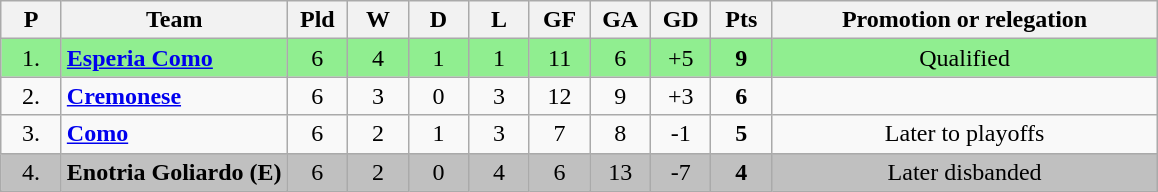<table class="wikitable sortable" style="text-align: center;">
<tr>
<th width=33>P<br></th>
<th>Team<br></th>
<th width=33>Pld<br></th>
<th width=33>W<br></th>
<th width=33>D<br></th>
<th width=33>L<br></th>
<th width=33>GF<br></th>
<th width=33>GA<br></th>
<th width=33>GD<br></th>
<th width=33>Pts<br></th>
<th class="unsortable" width=250>Promotion or relegation<br></th>
</tr>
<tr style="background: #90EE90;">
<td>1.</td>
<td align="left"><strong><a href='#'>Esperia Como</a></strong></td>
<td>6</td>
<td>4</td>
<td>1</td>
<td>1</td>
<td>11</td>
<td>6</td>
<td>+5</td>
<td><strong>9</strong></td>
<td>Qualified</td>
</tr>
<tr>
<td>2.</td>
<td align="left"><strong><a href='#'>Cremonese</a></strong></td>
<td>6</td>
<td>3</td>
<td>0</td>
<td>3</td>
<td>12</td>
<td>9</td>
<td>+3</td>
<td><strong>6</strong></td>
</tr>
<tr>
<td>3.</td>
<td align="left"><strong><a href='#'>Como</a></strong></td>
<td>6</td>
<td>2</td>
<td>1</td>
<td>3</td>
<td>7</td>
<td>8</td>
<td>-1</td>
<td><strong>5</strong></td>
<td>Later to playoffs</td>
</tr>
<tr style="background: silver;">
<td>4.</td>
<td align="left"><strong>Enotria Goliardo (E)</strong></td>
<td>6</td>
<td>2</td>
<td>0</td>
<td>4</td>
<td>6</td>
<td>13</td>
<td>-7</td>
<td><strong>4</strong></td>
<td>Later disbanded</td>
</tr>
</table>
